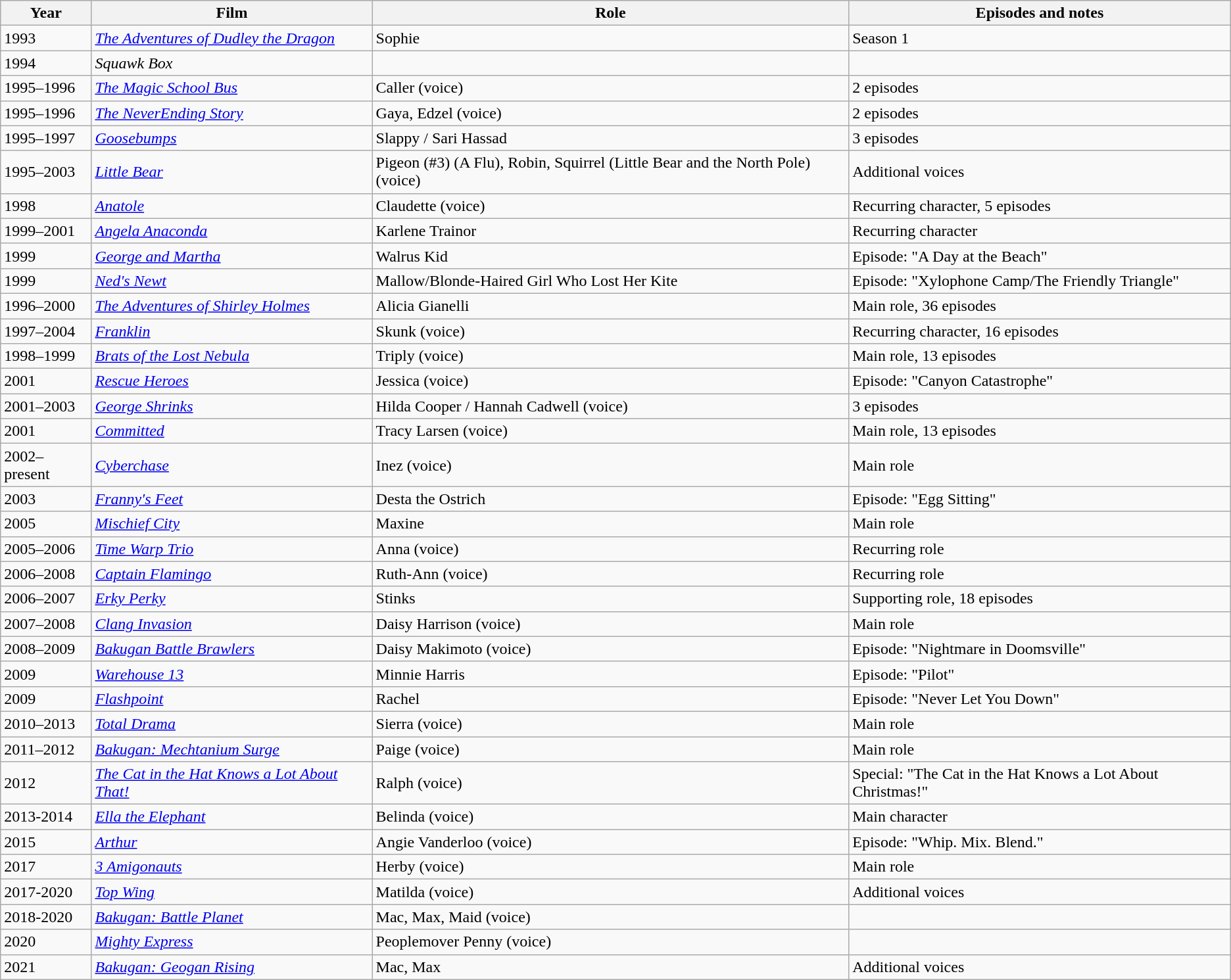<table class="wikitable sortable">
<tr>
<th>Year</th>
<th>Film</th>
<th>Role</th>
<th class="unsortable">Episodes and notes</th>
</tr>
<tr>
<td>1993</td>
<td data-sort-value="Adventures of Dudley the Dragon, The"><em><a href='#'>The Adventures of Dudley the Dragon</a></em></td>
<td>Sophie</td>
<td>Season 1</td>
</tr>
<tr>
<td>1994</td>
<td><em>Squawk Box</em></td>
<td></td>
<td></td>
</tr>
<tr>
<td>1995–1996</td>
<td data-sort-value="Magic School Bus, The"><em><a href='#'>The Magic School Bus</a></em></td>
<td>Caller (voice)</td>
<td>2 episodes</td>
</tr>
<tr>
<td>1995–1996</td>
<td data-sort-value="Neverending Story, The"><em><a href='#'>The NeverEnding Story</a></em></td>
<td>Gaya, Edzel (voice)</td>
<td>2 episodes</td>
</tr>
<tr>
<td>1995–1997</td>
<td><em><a href='#'>Goosebumps</a></em></td>
<td>Slappy / Sari Hassad</td>
<td>3 episodes</td>
</tr>
<tr>
<td>1995–2003</td>
<td><em><a href='#'>Little Bear</a></em></td>
<td>Pigeon (#3) (A Flu), Robin, Squirrel (Little Bear and the North Pole) (voice)</td>
<td>Additional voices</td>
</tr>
<tr>
<td>1998</td>
<td><em><a href='#'>Anatole</a></em></td>
<td>Claudette (voice)</td>
<td>Recurring character, 5 episodes</td>
</tr>
<tr>
<td>1999–2001</td>
<td><em><a href='#'>Angela Anaconda</a></em></td>
<td>Karlene Trainor</td>
<td>Recurring character</td>
</tr>
<tr>
<td>1999</td>
<td><em><a href='#'>George and Martha</a></em></td>
<td>Walrus Kid</td>
<td>Episode: "A Day at the Beach"</td>
</tr>
<tr>
<td>1999</td>
<td><em><a href='#'>Ned's Newt</a></em></td>
<td>Mallow/Blonde-Haired Girl Who Lost Her Kite</td>
<td>Episode: "Xylophone Camp/The Friendly Triangle"</td>
</tr>
<tr>
<td>1996–2000</td>
<td data-sort-value="Adventures of Shirley Holmes, The"><em><a href='#'>The Adventures of Shirley Holmes</a></em></td>
<td>Alicia Gianelli</td>
<td>Main role, 36 episodes</td>
</tr>
<tr>
<td>1997–2004</td>
<td><em><a href='#'>Franklin</a></em></td>
<td>Skunk (voice)</td>
<td>Recurring character, 16 episodes</td>
</tr>
<tr>
<td>1998–1999</td>
<td><em><a href='#'>Brats of the Lost Nebula</a></em></td>
<td>Triply (voice)</td>
<td>Main role, 13 episodes</td>
</tr>
<tr>
<td>2001</td>
<td><em><a href='#'>Rescue Heroes</a></em></td>
<td>Jessica (voice)</td>
<td>Episode: "Canyon Catastrophe"</td>
</tr>
<tr>
<td>2001–2003</td>
<td><em><a href='#'>George Shrinks</a></em></td>
<td>Hilda Cooper / Hannah Cadwell (voice)</td>
<td>3 episodes</td>
</tr>
<tr>
<td>2001</td>
<td><em><a href='#'>Committed</a></em></td>
<td>Tracy Larsen (voice)</td>
<td>Main role, 13 episodes</td>
</tr>
<tr>
<td>2002–present</td>
<td><em><a href='#'>Cyberchase</a></em></td>
<td>Inez (voice)</td>
<td>Main role</td>
</tr>
<tr>
<td>2003</td>
<td><em><a href='#'>Franny's Feet</a></em></td>
<td>Desta the Ostrich</td>
<td>Episode: "Egg Sitting"</td>
</tr>
<tr>
<td>2005</td>
<td><em><a href='#'>Mischief City</a></em></td>
<td>Maxine</td>
<td>Main role</td>
</tr>
<tr>
<td>2005–2006</td>
<td><em><a href='#'>Time Warp Trio</a></em></td>
<td>Anna (voice)</td>
<td>Recurring role</td>
</tr>
<tr>
<td>2006–2008</td>
<td><em><a href='#'>Captain Flamingo</a></em></td>
<td>Ruth-Ann (voice)</td>
<td>Recurring role</td>
</tr>
<tr>
<td>2006–2007</td>
<td><em><a href='#'>Erky Perky</a></em></td>
<td>Stinks</td>
<td>Supporting role, 18 episodes</td>
</tr>
<tr>
<td>2007–2008</td>
<td><em><a href='#'>Clang Invasion</a></em></td>
<td>Daisy Harrison (voice)</td>
<td>Main role</td>
</tr>
<tr>
<td>2008–2009</td>
<td><em><a href='#'>Bakugan Battle Brawlers</a></em></td>
<td>Daisy Makimoto (voice)</td>
<td>Episode: "Nightmare in Doomsville"</td>
</tr>
<tr>
<td>2009</td>
<td><em><a href='#'>Warehouse 13</a></em></td>
<td>Minnie Harris</td>
<td>Episode: "Pilot"</td>
</tr>
<tr>
<td>2009</td>
<td><em><a href='#'>Flashpoint</a></em></td>
<td>Rachel</td>
<td>Episode: "Never Let You Down"</td>
</tr>
<tr>
<td>2010–2013</td>
<td><em><a href='#'>Total Drama</a></em></td>
<td>Sierra (voice)</td>
<td>Main role</td>
</tr>
<tr>
<td>2011–2012</td>
<td><em><a href='#'>Bakugan: Mechtanium Surge</a></em></td>
<td>Paige (voice)</td>
<td>Main role</td>
</tr>
<tr>
<td>2012</td>
<td data-sort-value="Cat in the Hat Knows a Lot About That!, The"><em><a href='#'>The Cat in the Hat Knows a Lot About That!</a></em></td>
<td>Ralph (voice)</td>
<td>Special: "The Cat in the Hat Knows a Lot About Christmas!"</td>
</tr>
<tr>
<td>2013-2014</td>
<td><em><a href='#'>Ella the Elephant</a></em></td>
<td>Belinda (voice)</td>
<td>Main character</td>
</tr>
<tr>
<td>2015</td>
<td><em><a href='#'>Arthur</a></em></td>
<td>Angie Vanderloo (voice)</td>
<td>Episode: "Whip. Mix. Blend."</td>
</tr>
<tr>
<td>2017</td>
<td><em><a href='#'>3 Amigonauts</a></em></td>
<td>Herby (voice)</td>
<td>Main role</td>
</tr>
<tr>
<td>2017-2020</td>
<td><em><a href='#'>Top Wing</a></em></td>
<td>Matilda (voice)</td>
<td>Additional voices</td>
</tr>
<tr>
<td>2018-2020</td>
<td><em><a href='#'>Bakugan: Battle Planet</a></em></td>
<td>Mac, Max, Maid (voice)</td>
<td></td>
</tr>
<tr>
<td>2020</td>
<td><em><a href='#'>Mighty Express</a></em></td>
<td>Peoplemover Penny (voice)</td>
<td></td>
</tr>
<tr>
<td>2021</td>
<td><em><a href='#'>Bakugan: Geogan Rising</a></em></td>
<td>Mac, Max</td>
<td>Additional voices</td>
</tr>
</table>
